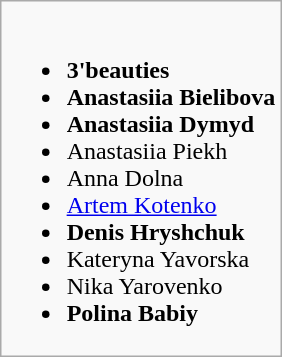<table class="wikitable collapsible" style="margin: 1em auto 1em auto">
<tr>
<td><br><ul><li><strong>3'beauties</strong></li><li><strong>Anastasiia Bielibova</strong></li><li><strong>Anastasiia Dymyd</strong></li><li>Anastasiia Piekh</li><li>Anna Dolna</li><li><a href='#'>Artem Kotenko</a></li><li><strong>Denis Hryshchuk</strong></li><li>Kateryna Yavorska</li><li>Nika Yarovenko</li><li><strong>Polina Babiy</strong></li></ul></td>
</tr>
</table>
